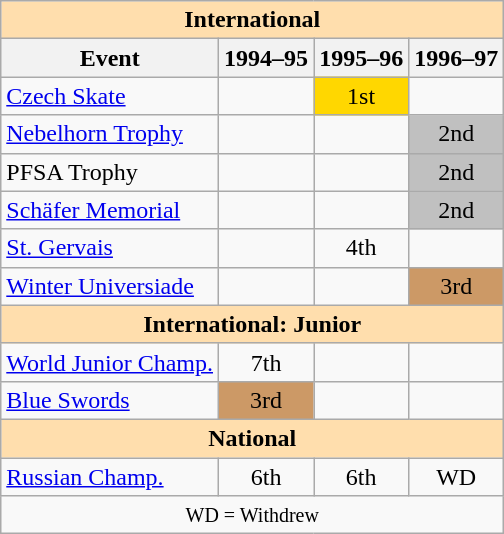<table class="wikitable" style="text-align:center">
<tr>
<th style="background-color: #ffdead; " colspan=4 align=center>International</th>
</tr>
<tr>
<th>Event</th>
<th>1994–95</th>
<th>1995–96</th>
<th>1996–97</th>
</tr>
<tr>
<td align=left><a href='#'>Czech Skate</a></td>
<td></td>
<td bgcolor=gold>1st</td>
<td></td>
</tr>
<tr>
<td align=left><a href='#'>Nebelhorn Trophy</a></td>
<td></td>
<td></td>
<td bgcolor=silver>2nd</td>
</tr>
<tr>
<td align=left>PFSA Trophy</td>
<td></td>
<td></td>
<td bgcolor=silver>2nd</td>
</tr>
<tr>
<td align=left><a href='#'>Schäfer Memorial</a></td>
<td></td>
<td></td>
<td bgcolor=silver>2nd</td>
</tr>
<tr>
<td align=left><a href='#'>St. Gervais</a></td>
<td></td>
<td>4th</td>
<td></td>
</tr>
<tr>
<td align=left><a href='#'>Winter Universiade</a></td>
<td></td>
<td></td>
<td bgcolor=cc9966>3rd</td>
</tr>
<tr>
<th style="background-color: #ffdead; " colspan=4 align=center>International: Junior</th>
</tr>
<tr>
<td align=left><a href='#'>World Junior Champ.</a></td>
<td>7th</td>
<td></td>
<td></td>
</tr>
<tr>
<td align=left><a href='#'>Blue Swords</a></td>
<td bgcolor=cc9966>3rd</td>
<td></td>
<td></td>
</tr>
<tr>
<th style="background-color: #ffdead; " colspan=4 align=center>National</th>
</tr>
<tr>
<td align=left><a href='#'>Russian Champ.</a></td>
<td>6th</td>
<td>6th</td>
<td>WD</td>
</tr>
<tr>
<td colspan=4 align=center><small> WD = Withdrew </small></td>
</tr>
</table>
